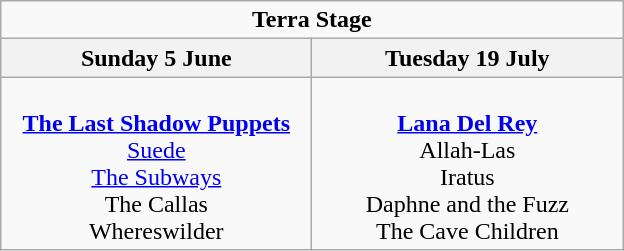<table class="wikitable">
<tr>
<td colspan="4" align="center"><strong>Terra Stage</strong></td>
</tr>
<tr>
<th>Sunday 5 June</th>
<th>Tuesday 19 July</th>
</tr>
<tr>
<td valign="top" align="center" width=200><br><strong><a href='#'>The Last Shadow Puppets</a></strong>
<br><a href='#'>Suede</a>
<br><a href='#'>The Subways</a>
<br>The Callas
<br>Whereswilder</td>
<td valign="top" align="center" width=200><br><strong><a href='#'>Lana Del Rey</a></strong>
<br>Allah-Las
<br>Iratus
<br>Daphne and the Fuzz
<br>The Cave Children</td>
</tr>
</table>
